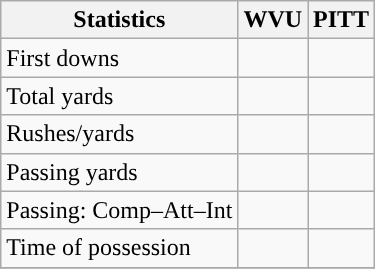<table class="wikitable" style="float: left;">
<tr>
<th>Statistics</th>
<th>WVU</th>
<th>PITT</th>
</tr>
<tr>
<td>First downs</td>
<td></td>
<td></td>
</tr>
<tr>
<td>Total yards</td>
<td></td>
<td></td>
</tr>
<tr>
<td>Rushes/yards</td>
<td></td>
<td></td>
</tr>
<tr>
<td>Passing yards</td>
<td></td>
<td></td>
</tr>
<tr>
<td>Passing: Comp–Att–Int</td>
<td></td>
<td></td>
</tr>
<tr>
<td>Time of possession</td>
<td></td>
<td></td>
</tr>
<tr>
</tr>
</table>
